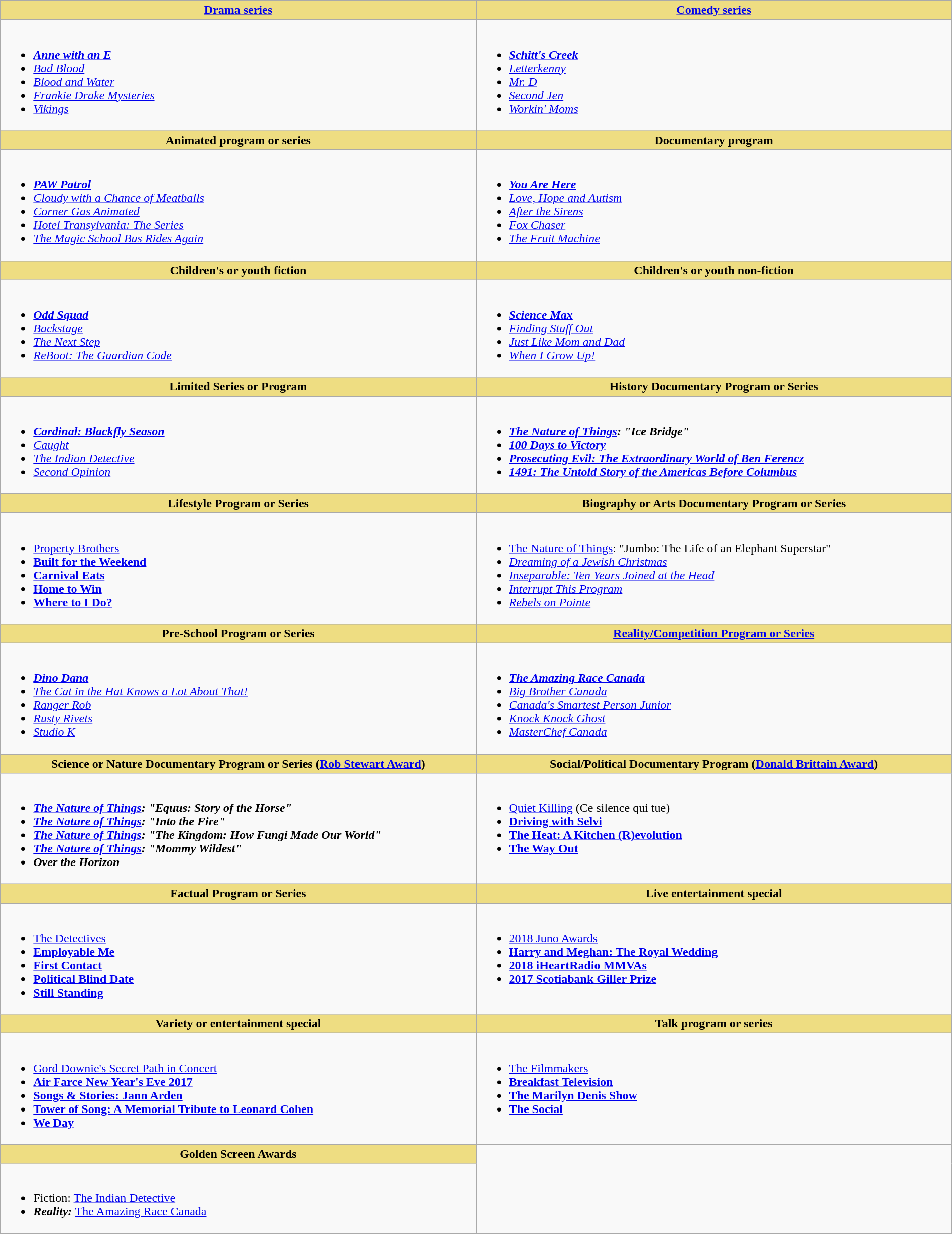<table class=wikitable width="100%">
<tr>
<th style="background:#EEDD82; width:50%"><a href='#'>Drama series</a></th>
<th style="background:#EEDD82; width:50%"><a href='#'>Comedy series</a></th>
</tr>
<tr>
<td valign="top"><br><ul><li> <strong><em><a href='#'>Anne with an E</a></em></strong></li><li><em><a href='#'>Bad Blood</a></em></li><li><em><a href='#'>Blood and Water</a></em></li><li><em><a href='#'>Frankie Drake Mysteries</a></em></li><li><em><a href='#'>Vikings</a></em></li></ul></td>
<td valign="top"><br><ul><li> <strong><em><a href='#'>Schitt's Creek</a></em></strong></li><li><em><a href='#'>Letterkenny</a></em></li><li><em><a href='#'>Mr. D</a></em></li><li><em><a href='#'>Second Jen</a></em></li><li><em><a href='#'>Workin' Moms</a></em></li></ul></td>
</tr>
<tr>
<th style="background:#EEDD82; width:50%">Animated program or series</th>
<th style="background:#EEDD82; width:50%">Documentary program</th>
</tr>
<tr>
<td valign="top"><br><ul><li> <strong><em><a href='#'>PAW Patrol</a></em></strong></li><li><em><a href='#'>Cloudy with a Chance of Meatballs</a></em></li><li><em><a href='#'>Corner Gas Animated</a></em></li><li><em><a href='#'>Hotel Transylvania: The Series</a></em></li><li><em><a href='#'>The Magic School Bus Rides Again</a></em></li></ul></td>
<td valign="top"><br><ul><li> <strong><em><a href='#'>You Are Here</a></em></strong></li><li><em><a href='#'>Love, Hope and Autism</a></em></li><li><em><a href='#'>After the Sirens</a></em></li><li><em><a href='#'>Fox Chaser</a></em></li><li><em><a href='#'>The Fruit Machine</a></em></li></ul></td>
</tr>
<tr>
<th style="background:#EEDD82; width:50%">Children's or youth fiction</th>
<th style="background:#EEDD82; width:50%">Children's or youth non-fiction</th>
</tr>
<tr>
<td valign="top"><br><ul><li> <strong><em><a href='#'>Odd Squad</a></em></strong></li><li><em><a href='#'>Backstage</a></em></li><li><em><a href='#'>The Next Step</a></em></li><li><em><a href='#'>ReBoot: The Guardian Code</a></em></li></ul></td>
<td valign="top"><br><ul><li> <strong><em><a href='#'>Science Max</a></em></strong></li><li><em><a href='#'>Finding Stuff Out</a></em></li><li><em><a href='#'>Just Like Mom and Dad</a></em></li><li><em><a href='#'>When I Grow Up!</a></em></li></ul></td>
</tr>
<tr>
<th style="background:#EEDD82; width:50%">Limited Series or Program</th>
<th style="background:#EEDD82; width:50%">History Documentary Program or Series</th>
</tr>
<tr>
<td valign="top"><br><ul><li> <strong><em><a href='#'>Cardinal: Blackfly Season</a></em></strong></li><li><em><a href='#'>Caught</a></em></li><li><em><a href='#'>The Indian Detective</a></em></li><li><em><a href='#'>Second Opinion</a></em></li></ul></td>
<td valign="top"><br><ul><li> <strong><em><a href='#'>The Nature of Things</a><em>: "Ice Bridge"<strong></li><li></em><a href='#'>100 Days to Victory</a><em></li><li></em><a href='#'>Prosecuting Evil: The Extraordinary World of Ben Ferencz</a><em></li><li></em><a href='#'>1491: The Untold Story of the Americas Before Columbus</a><em></li></ul></td>
</tr>
<tr>
<th style="background:#EEDD82; width:50%">Lifestyle Program or Series</th>
<th style="background:#EEDD82; width:50%">Biography or Arts Documentary Program or Series</th>
</tr>
<tr>
<td valign="top"><br><ul><li> </em></strong><a href='#'>Property Brothers</a><strong><em></li><li></em><a href='#'>Built for the Weekend</a><em></li><li></em><a href='#'>Carnival Eats</a><em></li><li></em><a href='#'>Home to Win</a><em></li><li></em><a href='#'>Where to I Do?</a><em></li></ul></td>
<td valign="top"><br><ul><li> </em></strong><a href='#'>The Nature of Things</a></em>: "Jumbo: The Life of an Elephant Superstar"</strong></li><li><em><a href='#'>Dreaming of a Jewish Christmas</a></em></li><li><em><a href='#'>Inseparable: Ten Years Joined at the Head</a></em></li><li><em><a href='#'>Interrupt This Program</a></em></li><li><em><a href='#'>Rebels on Pointe</a></em></li></ul></td>
</tr>
<tr>
<th style="background:#EEDD82; width:50%">Pre-School Program or Series</th>
<th style="background:#EEDD82; width:50%"><a href='#'>Reality/Competition Program or Series</a></th>
</tr>
<tr>
<td valign="top"><br><ul><li> <strong><em><a href='#'>Dino Dana</a></em></strong></li><li><em><a href='#'>The Cat in the Hat Knows a Lot About That!</a></em></li><li><em><a href='#'>Ranger Rob</a></em></li><li><em><a href='#'>Rusty Rivets</a></em></li><li><em><a href='#'>Studio K</a></em></li></ul></td>
<td valign="top"><br><ul><li> <strong><em><a href='#'>The Amazing Race Canada</a></em></strong></li><li><em><a href='#'>Big Brother Canada</a></em></li><li><em><a href='#'>Canada's Smartest Person Junior</a></em></li><li><em><a href='#'>Knock Knock Ghost</a></em></li><li><em><a href='#'>MasterChef Canada</a></em></li></ul></td>
</tr>
<tr>
<th style="background:#EEDD82; width:50%">Science or Nature Documentary Program or Series (<a href='#'>Rob Stewart Award</a>)</th>
<th style="background:#EEDD82; width:50%">Social/Political Documentary Program (<a href='#'>Donald Brittain Award</a>)</th>
</tr>
<tr>
<td valign="top"><br><ul><li> <strong><em><a href='#'>The Nature of Things</a><em>: "Equus: Story of the Horse"<strong></li><li></em><a href='#'>The Nature of Things</a><em>: "Into the Fire"</li><li></em><a href='#'>The Nature of Things</a><em>: "The Kingdom: How Fungi Made Our World"</li><li></em><a href='#'>The Nature of Things</a><em>: "Mommy Wildest"</li><li></em>Over the Horizon<em></li></ul></td>
<td valign="top"><br><ul><li> </em></strong><a href='#'>Quiet Killing</a> (Ce silence qui tue)<strong><em></li><li></em><a href='#'>Driving with Selvi</a><em></li><li></em><a href='#'>The Heat: A Kitchen (R)evolution</a><em></li><li></em><a href='#'>The Way Out</a><em></li></ul></td>
</tr>
<tr>
<th style="background:#EEDD82; width:50%">Factual Program or Series</th>
<th style="background:#EEDD82; width:50%">Live entertainment special</th>
</tr>
<tr>
<td valign="top"><br><ul><li> </em></strong><a href='#'>The Detectives</a><strong><em></li><li></em><a href='#'>Employable Me</a><em></li><li></em><a href='#'>First Contact</a><em></li><li></em><a href='#'>Political Blind Date</a><em></li><li></em><a href='#'>Still Standing</a><em></li></ul></td>
<td valign="top"><br><ul><li> </em></strong><a href='#'>2018 Juno Awards</a><strong><em></li><li></em><a href='#'>Harry and Meghan: The Royal Wedding</a><em></li><li></em><a href='#'>2018 iHeartRadio MMVAs</a><em></li><li></em><a href='#'>2017 Scotiabank Giller Prize</a><em></li></ul></td>
</tr>
<tr>
<th style="background:#EEDD82; width:50%">Variety or entertainment special</th>
<th style="background:#EEDD82; width:50%">Talk program or series</th>
</tr>
<tr>
<td valign="top"><br><ul><li> </em></strong><a href='#'>Gord Downie's Secret Path in Concert</a><strong><em></li><li></em><a href='#'>Air Farce New Year's Eve 2017</a><em></li><li></em><a href='#'>Songs & Stories: Jann Arden</a><em></li><li></em><a href='#'>Tower of Song: A Memorial Tribute to Leonard Cohen</a><em></li><li></em><a href='#'>We Day</a><em></li></ul></td>
<td valign="top"><br><ul><li> </em></strong><a href='#'>The Filmmakers</a><strong><em></li><li></em><a href='#'>Breakfast Television</a><em></li><li></em><a href='#'>The Marilyn Denis Show</a><em></li><li></em><a href='#'>The Social</a><em></li></ul></td>
</tr>
<tr>
<th style="background:#EEDD82; width:50%">Golden Screen Awards</th>
</tr>
<tr>
<td valign="top"><br><ul><li>Fiction:  </em></strong><a href='#'>The Indian Detective</a><strong><em></li><li>Reality:  </em></strong><a href='#'>The Amazing Race Canada</a><strong><em></li></ul></td>
</tr>
</table>
